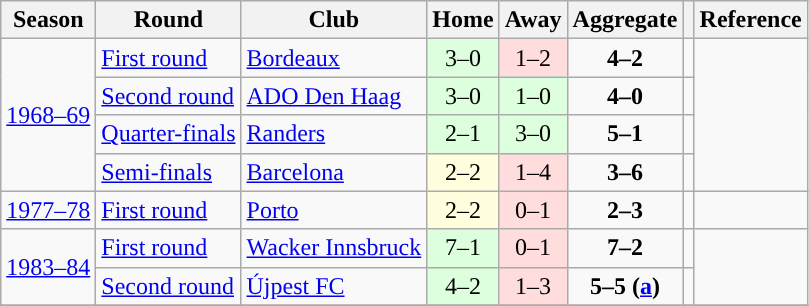<table class="wikitable" style="text-align:left">
<tr>
<th>Season</th>
<th>Round</th>
<th>Club</th>
<th>Home</th>
<th>Away</th>
<th>Aggregate</th>
<th></th>
<th>Reference</th>
</tr>
<tr>
<td rowspan="4"><a href='#'>1968–69</a></td>
<td><a href='#'>First round</a></td>
<td> <a href='#'>Bordeaux</a></td>
<td style="text-align:center; background:#dfd;">3–0</td>
<td style="text-align:center; background:#fdd;">1–2</td>
<td style="text-align:center;"><strong>4–2</strong></td>
<td></td>
<td rowspan=4 style="text-align:center;"></td>
</tr>
<tr>
<td><a href='#'>Second round</a></td>
<td> <a href='#'>ADO Den Haag</a></td>
<td style="text-align:center; background:#dfd;">3–0</td>
<td style="text-align:center; background:#dfd;">1–0</td>
<td style="text-align:center;"><strong>4–0</strong></td>
<td></td>
</tr>
<tr>
<td><a href='#'>Quarter-finals</a></td>
<td> <a href='#'>Randers</a></td>
<td style="text-align:center; background:#dfd;">2–1</td>
<td style="text-align:center; background:#dfd;">3–0</td>
<td style="text-align:center;"><strong>5–1</strong></td>
<td></td>
</tr>
<tr>
<td><a href='#'>Semi-finals</a></td>
<td> <a href='#'>Barcelona</a></td>
<td style="text-align:center; background:#ffd;">2–2</td>
<td style="text-align:center; background:#fdd;">1–4</td>
<td style="text-align:center;"><strong>3–6</strong></td>
<td></td>
</tr>
<tr>
<td><a href='#'>1977–78</a></td>
<td><a href='#'>First round</a></td>
<td> <a href='#'>Porto</a></td>
<td style="text-align:center; background:#ffd;">2–2</td>
<td style="text-align:center; background:#fdd;">0–1</td>
<td style="text-align:center;"><strong>2–3</strong></td>
<td></td>
<td style="text-align:center;"></td>
</tr>
<tr>
<td rowspan="2"><a href='#'>1983–84</a></td>
<td><a href='#'>First round</a></td>
<td> <a href='#'>Wacker Innsbruck</a></td>
<td style="text-align:center; background:#dfd;">7–1</td>
<td style="text-align:center; background:#fdd;">0–1</td>
<td style="text-align:center;"><strong>7–2</strong></td>
<td></td>
<td rowspan=2 style="text-align:center;"></td>
</tr>
<tr>
<td><a href='#'>Second round</a></td>
<td> <a href='#'>Újpest FC</a></td>
<td style="text-align:center; background:#dfd;">4–2</td>
<td style="text-align:center; background:#fdd;">1–3</td>
<td style="text-align:center;"><strong>5–5 (<a href='#'>a</a>)</strong></td>
<td></td>
</tr>
<tr>
</tr>
</table>
